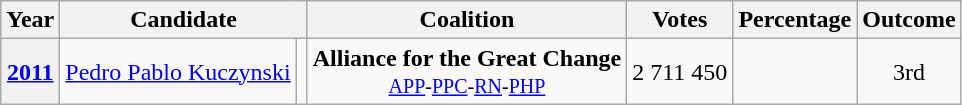<table class="wikitable" style="text-align:center">
<tr>
<th>Year</th>
<th colspan="2">Candidate</th>
<th>Coalition</th>
<th>Votes</th>
<th>Percentage</th>
<th>Outcome</th>
</tr>
<tr>
<th><strong><a href='#'>2011</a></strong></th>
<td><a href='#'>Pedro Pablo Kuczynski</a></td>
<td></td>
<td><strong>Alliance for the Great Change</strong><br><small><a href='#'>APP</a>-<a href='#'>PPC</a>-<a href='#'>RN</a>-<a href='#'>PHP</a></small></td>
<td>2 711 450</td>
<td></td>
<td>3rd</td>
</tr>
</table>
